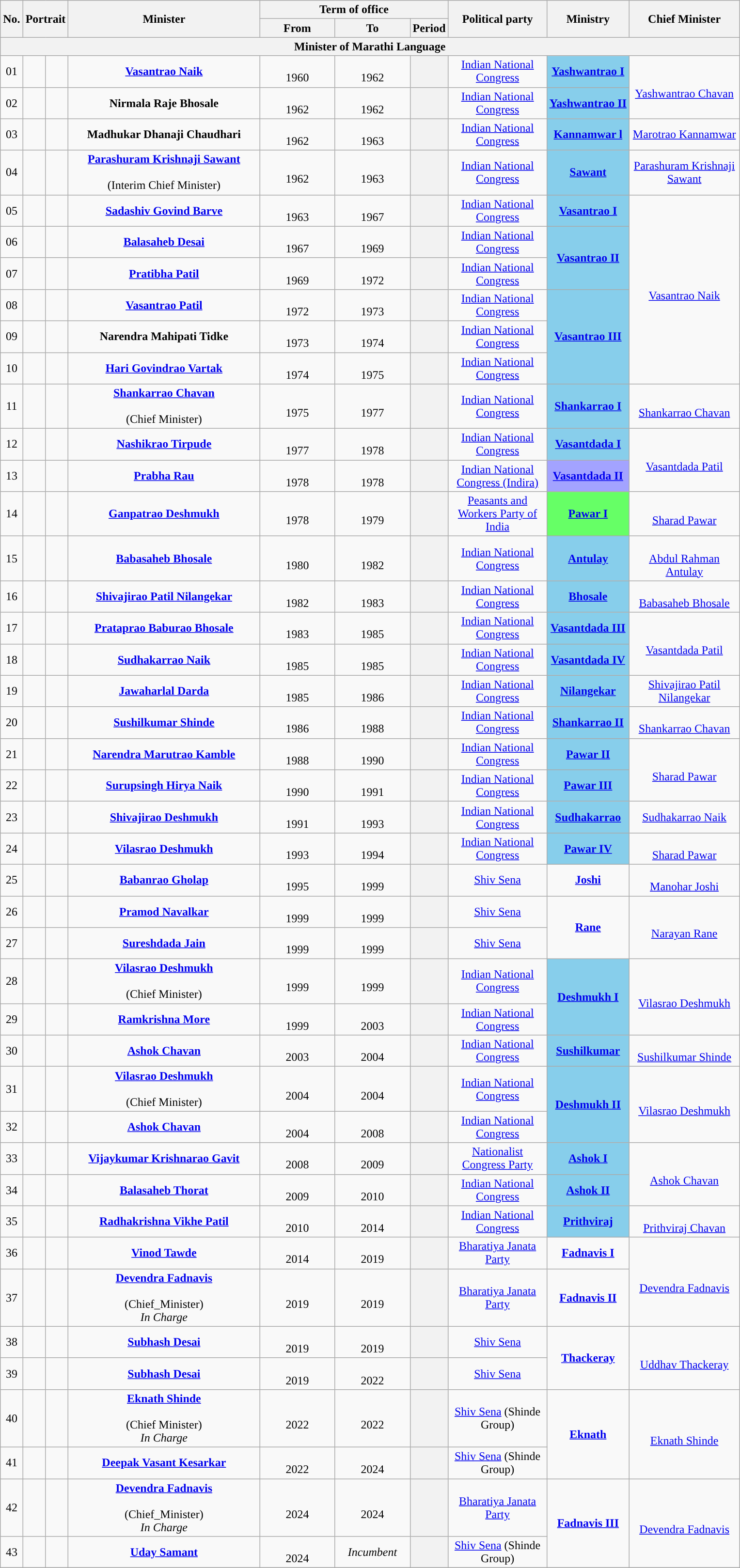<table class="wikitable" style="text-align:center">
<tr>
<th rowspan="2">No.</th>
<th rowspan="2" colspan="2">Portrait</th>
<th rowspan="2" style="width:16em">Minister<br></th>
<th colspan="3">Term of office</th>
<th rowspan="2" style="width:8em">Political party</th>
<th rowspan="2">Ministry</th>
<th rowspan="2" style="width:9em">Chief Minister</th>
</tr>
<tr>
<th style="width:6em">From</th>
<th style="width:6em">To</th>
<th>Period</th>
</tr>
<tr>
<th colspan="10">Minister of Marathi Language</th>
</tr>
<tr>
<td>01</td>
<td></td>
<td></td>
<td><strong><a href='#'>Vasantrao Naik</a></strong> <br> </td>
<td><br>1960</td>
<td><br>1962</td>
<th></th>
<td><a href='#'>Indian National Congress</a></td>
<td bgcolor="#87CEEB"><a href='#'><strong>Yashwantrao I</strong></a></td>
<td rowspan="2"> <br><a href='#'>Yashwantrao Chavan</a></td>
</tr>
<tr>
<td>02</td>
<td></td>
<td></td>
<td><strong>Nirmala Raje Bhosale</strong>  <br> </td>
<td><br>1962</td>
<td><br>1962</td>
<th></th>
<td><a href='#'>Indian National Congress</a></td>
<td bgcolor="#87CEEB"><a href='#'><strong>Yashwantrao II</strong></a></td>
</tr>
<tr>
<td>03</td>
<td></td>
<td></td>
<td><strong>Madhukar Dhanaji Chaudhari</strong> <br> </td>
<td><br>1962</td>
<td><br>1963</td>
<th></th>
<td><a href='#'>Indian National Congress</a></td>
<td bgcolor="#87CEEB"><a href='#'><strong>Kannamwar l</strong></a></td>
<td><a href='#'>Marotrao Kannamwar</a></td>
</tr>
<tr>
<td>04</td>
<td></td>
<td></td>
<td><strong><a href='#'>Parashuram Krishnaji Sawant</a></strong> <br>  <br>(Interim Chief Minister)</td>
<td><br>1962</td>
<td><br>1963</td>
<th></th>
<td><a href='#'>Indian National Congress</a></td>
<td bgcolor="#87CEEB"><a href='#'><strong>Sawant</strong></a></td>
<td><a href='#'>Parashuram Krishnaji Sawant</a></td>
</tr>
<tr>
<td>05</td>
<td></td>
<td></td>
<td><strong><a href='#'>Sadashiv Govind Barve</a></strong> <br> </td>
<td><br>1963</td>
<td><br>1967</td>
<th></th>
<td><a href='#'>Indian National Congress</a></td>
<td bgcolor="#87CEEB"><a href='#'><strong>Vasantrao I</strong></a></td>
<td rowspan="6"><br><a href='#'>Vasantrao Naik</a></td>
</tr>
<tr>
<td>06</td>
<td></td>
<td></td>
<td><strong><a href='#'>Balasaheb Desai</a></strong>  <br> </td>
<td><br>1967</td>
<td><br>1969</td>
<th></th>
<td><a href='#'>Indian National Congress</a></td>
<td rowspan="2" bgcolor="#87CEEB"><a href='#'><strong>Vasantrao II</strong></a></td>
</tr>
<tr>
<td>07</td>
<td></td>
<td></td>
<td><strong><a href='#'>Pratibha Patil</a></strong>  <br> </td>
<td><br>1969</td>
<td><br>1972</td>
<th></th>
<td><a href='#'>Indian National Congress</a></td>
</tr>
<tr>
<td>08</td>
<td></td>
<td></td>
<td><strong><a href='#'>Vasantrao Patil</a></strong> <br> </td>
<td><br>1972</td>
<td><br>1973</td>
<th></th>
<td><a href='#'>Indian National Congress</a></td>
<td rowspan="3" bgcolor="#87CEEB"><a href='#'><strong>Vasantrao III</strong></a></td>
</tr>
<tr>
<td>09</td>
<td></td>
<td></td>
<td><strong>Narendra Mahipati Tidke</strong> <br> </td>
<td><br>1973</td>
<td><br>1974</td>
<th></th>
<td><a href='#'>Indian National Congress</a></td>
</tr>
<tr>
<td>10</td>
<td></td>
<td></td>
<td><strong><a href='#'>Hari Govindrao Vartak</a></strong> <br> </td>
<td><br>1974</td>
<td><br>1975</td>
<th></th>
<td><a href='#'>Indian National Congress</a></td>
</tr>
<tr>
<td>11</td>
<td></td>
<td></td>
<td><strong><a href='#'>Shankarrao Chavan</a></strong>  <br> <br> (Chief Minister)</td>
<td><br>1975</td>
<td><br>1977</td>
<th></th>
<td><a href='#'>Indian National Congress</a></td>
<td rowspan="1" bgcolor="#87CEEB"><a href='#'><strong>Shankarrao I</strong></a></td>
<td rowspan="1"><br><a href='#'>Shankarrao Chavan</a></td>
</tr>
<tr>
<td>12</td>
<td></td>
<td></td>
<td><strong><a href='#'>Nashikrao Tirpude</a></strong> <br> </td>
<td><br>1977</td>
<td><br>1978</td>
<th></th>
<td><a href='#'>Indian National Congress</a></td>
<td rowspan="1" bgcolor="#88CEEB"><a href='#'><strong>Vasantdada I</strong></a></td>
<td rowspan="2"><br><a href='#'>Vasantdada Patil</a></td>
</tr>
<tr>
<td>13</td>
<td></td>
<td></td>
<td><strong><a href='#'>Prabha Rau</a></strong> <br> </td>
<td><br>1978</td>
<td><br>1978</td>
<th></th>
<td><a href='#'>Indian National Congress (Indira)</a></td>
<td rowspan="1" bgcolor="#A3A3FF"><a href='#'><strong>Vasantdada II</strong></a></td>
</tr>
<tr>
<td>14</td>
<td></td>
<td></td>
<td><strong><a href='#'>Ganpatrao Deshmukh</a></strong>  <br> </td>
<td><br>1978</td>
<td><br>1979</td>
<th></th>
<td><a href='#'>Peasants and Workers Party of India</a></td>
<td rowspan="1" bgcolor="#66FF66"><a href='#'><strong>Pawar I</strong></a></td>
<td rowspan="1"><br><a href='#'>Sharad Pawar</a></td>
</tr>
<tr>
<td>15</td>
<td></td>
<td></td>
<td><strong><a href='#'>Babasaheb Bhosale</a></strong> <br> </td>
<td><br>1980</td>
<td><br>1982</td>
<th></th>
<td><a href='#'>Indian National Congress</a></td>
<td rowspan="1" bgcolor="#87CEEB"><a href='#'><strong>Antulay</strong></a></td>
<td rowspan="1"> <br><a href='#'>Abdul Rahman Antulay</a></td>
</tr>
<tr>
<td>16</td>
<td></td>
<td></td>
<td><strong><a href='#'>Shivajirao Patil Nilangekar</a></strong> <br> </td>
<td><br>1982</td>
<td><br>1983</td>
<th></th>
<td><a href='#'>Indian National Congress</a></td>
<td rowspan="1" bgcolor="#87CEEB"><a href='#'><strong>Bhosale</strong></a></td>
<td rowspan="1"> <br><a href='#'>Babasaheb Bhosale</a></td>
</tr>
<tr>
<td>17</td>
<td></td>
<td></td>
<td><strong><a href='#'>Prataprao Baburao Bhosale</a></strong> <br> </td>
<td><br>1983</td>
<td><br>1985</td>
<th></th>
<td><a href='#'>Indian National Congress</a></td>
<td rowspan="1" bgcolor="#87CEEB"><a href='#'><strong>Vasantdada III</strong></a></td>
<td rowspan="2"><br><a href='#'>Vasantdada Patil</a></td>
</tr>
<tr>
<td>18</td>
<td></td>
<td></td>
<td><strong><a href='#'>Sudhakarrao Naik</a></strong> <br> </td>
<td><br>1985</td>
<td><br>1985</td>
<th></th>
<td><a href='#'>Indian National Congress</a></td>
<td rowspan="1" bgcolor="#87CEEB"><a href='#'><strong>Vasantdada IV</strong></a></td>
</tr>
<tr>
<td>19</td>
<td></td>
<td></td>
<td><strong><a href='#'>Jawaharlal Darda</a></strong> <br> </td>
<td><br>1985</td>
<td><br>1986</td>
<th></th>
<td><a href='#'>Indian National Congress</a></td>
<td rowspan="1" bgcolor="#87CEEB"><a href='#'><strong>Nilangekar</strong></a></td>
<td rowspan="1"><a href='#'>Shivajirao Patil Nilangekar</a></td>
</tr>
<tr>
<td>20</td>
<td></td>
<td></td>
<td><strong><a href='#'>Sushilkumar Shinde</a></strong> <br> </td>
<td><br>1986</td>
<td><br>1988</td>
<th></th>
<td><a href='#'>Indian National Congress</a></td>
<td rowspan="1"bgcolor="#87CEEB"><a href='#'><strong>Shankarrao II</strong></a></td>
<td rowspan="1"> <br><a href='#'>Shankarrao Chavan</a></td>
</tr>
<tr>
<td>21</td>
<td></td>
<td></td>
<td><strong><a href='#'>Narendra Marutrao Kamble</a></strong> <br> </td>
<td><br>1988</td>
<td><br>1990</td>
<th></th>
<td><a href='#'>Indian National Congress</a></td>
<td rowspan="1" bgcolor="#87CEEB"><a href='#'><strong>Pawar II</strong></a></td>
<td rowspan="2"> <br><a href='#'>Sharad Pawar</a></td>
</tr>
<tr>
<td>22</td>
<td></td>
<td></td>
<td><strong><a href='#'>Surupsingh Hirya Naik</a></strong> <br> </td>
<td><br>1990</td>
<td><br>1991</td>
<th></th>
<td><a href='#'>Indian National Congress</a></td>
<td rowspan="1" bgcolor="#87CEEB"><a href='#'><strong>Pawar III</strong></a></td>
</tr>
<tr>
<td>23</td>
<td></td>
<td></td>
<td><strong><a href='#'>Shivajirao Deshmukh</a></strong> <br> </td>
<td><br>1991</td>
<td><br>1993</td>
<th></th>
<td><a href='#'>Indian National Congress</a></td>
<td rowspan="1" bgcolor="#87CEEB"><a href='#'><strong>Sudhakarrao</strong></a></td>
<td rowspan="1"><a href='#'>Sudhakarrao Naik</a></td>
</tr>
<tr>
<td>24</td>
<td></td>
<td></td>
<td><strong><a href='#'>Vilasrao Deshmukh</a></strong> <br> </td>
<td><br>1993</td>
<td><br>1994</td>
<th></th>
<td><a href='#'>Indian National Congress</a></td>
<td rowspan="1" bgcolor="#87CEEB"><a href='#'><strong>Pawar IV</strong></a></td>
<td rowspan="1"> <br><a href='#'>Sharad Pawar</a></td>
</tr>
<tr>
<td>25</td>
<td></td>
<td></td>
<td><strong><a href='#'>Babanrao Gholap</a></strong> <br> </td>
<td><br>1995</td>
<td><br>1999</td>
<th></th>
<td><a href='#'>Shiv Sena</a></td>
<td rowspan="1"><a href='#'><strong>Joshi</strong></a></td>
<td rowspan="1"> <br><a href='#'>Manohar Joshi</a></td>
</tr>
<tr>
<td>26</td>
<td></td>
<td></td>
<td><strong><a href='#'>Pramod Navalkar</a></strong> <br> </td>
<td><br>1999</td>
<td><br>1999</td>
<th></th>
<td><a href='#'>Shiv Sena</a></td>
<td rowspan="2"><a href='#'><strong>Rane</strong></a></td>
<td rowspan="2"> <br><a href='#'>Narayan Rane</a></td>
</tr>
<tr>
<td>27</td>
<td></td>
<td></td>
<td><strong><a href='#'>Sureshdada Jain</a></strong>  <br> </td>
<td><br>1999</td>
<td><br>1999</td>
<th></th>
<td><a href='#'>Shiv Sena</a></td>
</tr>
<tr>
<td>28</td>
<td></td>
<td></td>
<td><strong><a href='#'>Vilasrao Deshmukh</a></strong> <br> <br> (Chief Minister)</td>
<td><br>1999</td>
<td><br>1999</td>
<th></th>
<td><a href='#'>Indian National Congress</a></td>
<td rowspan="2" bgcolor="#87CEEB"><a href='#'><strong>Deshmukh I</strong></a></td>
<td rowspan="2"> <br><a href='#'>Vilasrao Deshmukh</a></td>
</tr>
<tr>
<td>29</td>
<td></td>
<td></td>
<td><strong><a href='#'>Ramkrishna More</a></strong> <br> </td>
<td><br>1999</td>
<td><br>2003</td>
<th></th>
<td><a href='#'>Indian National Congress</a></td>
</tr>
<tr>
<td>30</td>
<td></td>
<td></td>
<td><strong><a href='#'>Ashok Chavan</a></strong> <br> </td>
<td><br>2003</td>
<td><br>2004</td>
<th></th>
<td><a href='#'>Indian National Congress</a></td>
<td rowspan="1" bgcolor="#87CEEB"><a href='#'><strong>Sushilkumar</strong></a></td>
<td rowspan="1"> <br><a href='#'>Sushilkumar Shinde</a></td>
</tr>
<tr>
<td>31</td>
<td></td>
<td></td>
<td><strong><a href='#'>Vilasrao Deshmukh</a></strong>  <br> <br> (Chief Minister)</td>
<td><br>2004</td>
<td><br>2004</td>
<th></th>
<td><a href='#'>Indian National Congress</a></td>
<td rowspan="2" bgcolor="#87CEEB"><a href='#'><strong>Deshmukh II</strong></a></td>
<td rowspan="2"> <br><a href='#'>Vilasrao Deshmukh</a></td>
</tr>
<tr>
<td>32</td>
<td></td>
<td></td>
<td><strong><a href='#'>Ashok Chavan</a></strong> <br> </td>
<td><br>2004</td>
<td><br>2008</td>
<th></th>
<td><a href='#'>Indian National Congress</a></td>
</tr>
<tr>
<td>33</td>
<td></td>
<td></td>
<td><strong><a href='#'>Vijaykumar Krishnarao Gavit</a></strong> <br> </td>
<td><br>2008</td>
<td><br>2009</td>
<th></th>
<td><a href='#'>Nationalist Congress Party</a></td>
<td rowspan="1" bgcolor="#87CEEB"><a href='#'><strong>Ashok I</strong></a></td>
<td rowspan="2"><br><a href='#'>Ashok Chavan</a></td>
</tr>
<tr>
<td>34</td>
<td></td>
<td></td>
<td><strong><a href='#'>Balasaheb Thorat</a></strong>  <br> </td>
<td><br>2009</td>
<td><br>2010</td>
<th></th>
<td><a href='#'>Indian National Congress</a></td>
<td rowspan="1"bgcolor="#87CEEB"><a href='#'><strong>Ashok II</strong></a></td>
</tr>
<tr>
<td>35</td>
<td></td>
<td></td>
<td><strong><a href='#'>Radhakrishna Vikhe Patil</a></strong> <br> </td>
<td><br>2010</td>
<td><br>2014</td>
<th></th>
<td><a href='#'>Indian National Congress</a></td>
<td rowspan="1" bgcolor="#87CEEB"><a href='#'><strong>Prithviraj</strong></a></td>
<td rowspan="1"><br><a href='#'>Prithviraj Chavan</a></td>
</tr>
<tr>
<td>36</td>
<td></td>
<td></td>
<td><strong><a href='#'>Vinod Tawde</a></strong>  <br> </td>
<td><br>2014</td>
<td><br>2019</td>
<th></th>
<td rowspan="1"><a href='#'>Bharatiya Janata Party</a></td>
<td rowspan="1"><a href='#'><strong>Fadnavis I</strong></a></td>
<td rowspan="2"> <br><a href='#'>Devendra Fadnavis</a></td>
</tr>
<tr>
<td>37</td>
<td></td>
<td></td>
<td><strong><a href='#'>Devendra Fadnavis</a></strong>  <br> <br>(Chief_Minister) <br><em>In Charge</em></td>
<td><br>2019</td>
<td><br>2019</td>
<th></th>
<td><a href='#'>Bharatiya Janata Party</a></td>
<td rowspan="1"><a href='#'><strong>Fadnavis II</strong></a></td>
</tr>
<tr>
<td>38</td>
<td></td>
<td></td>
<td><strong><a href='#'>Subhash Desai</a></strong> <br> </td>
<td><br>2019</td>
<td><br>2019</td>
<th></th>
<td><a href='#'>Shiv Sena</a></td>
<td rowspan="2"><a href='#'><strong>Thackeray</strong></a></td>
<td rowspan="2"> <br><a href='#'>Uddhav Thackeray</a></td>
</tr>
<tr>
<td>39</td>
<td></td>
<td></td>
<td><strong><a href='#'>Subhash Desai</a></strong> <br> </td>
<td><br>2019</td>
<td><br>2022</td>
<th></th>
<td><a href='#'>Shiv Sena</a></td>
</tr>
<tr>
<td>40</td>
<td></td>
<td></td>
<td><strong><a href='#'>Eknath Shinde</a></strong> <br>  <br>(Chief Minister)<br><em>In Charge</em></td>
<td><br>2022</td>
<td><br>2022</td>
<th></th>
<td><a href='#'>Shiv Sena</a> (Shinde Group)</td>
<td rowspan="2"><a href='#'><strong>Eknath</strong></a></td>
<td rowspan="2"> <br><a href='#'>Eknath Shinde</a></td>
</tr>
<tr>
<td>41</td>
<td></td>
<td></td>
<td><strong><a href='#'>Deepak Vasant Kesarkar</a></strong> <br> </td>
<td><br>2022</td>
<td><br>2024</td>
<th></th>
<td><a href='#'>Shiv Sena</a> (Shinde Group)</td>
</tr>
<tr>
<td>42</td>
<td style="color:inherit;background:"></td>
<td></td>
<td><strong><a href='#'>Devendra Fadnavis</a></strong>  <br> <br>(Chief_Minister) <br><em>In Charge</em></td>
<td><br>2024</td>
<td><br>2024</td>
<th></th>
<td><a href='#'>Bharatiya Janata Party</a></td>
<td rowspan="2"><a href='#'><strong>Fadnavis III</strong></a></td>
<td rowspan="2"> <br><a href='#'>Devendra Fadnavis</a></td>
</tr>
<tr>
<td>43</td>
<td style="color:inherit;background:"></td>
<td></td>
<td><strong><a href='#'>Uday Samant</a></strong> <br> </td>
<td><br>2024</td>
<td><em>Incumbent</em></td>
<th></th>
<td><a href='#'>Shiv Sena</a> (Shinde Group)</td>
</tr>
<tr>
</tr>
</table>
